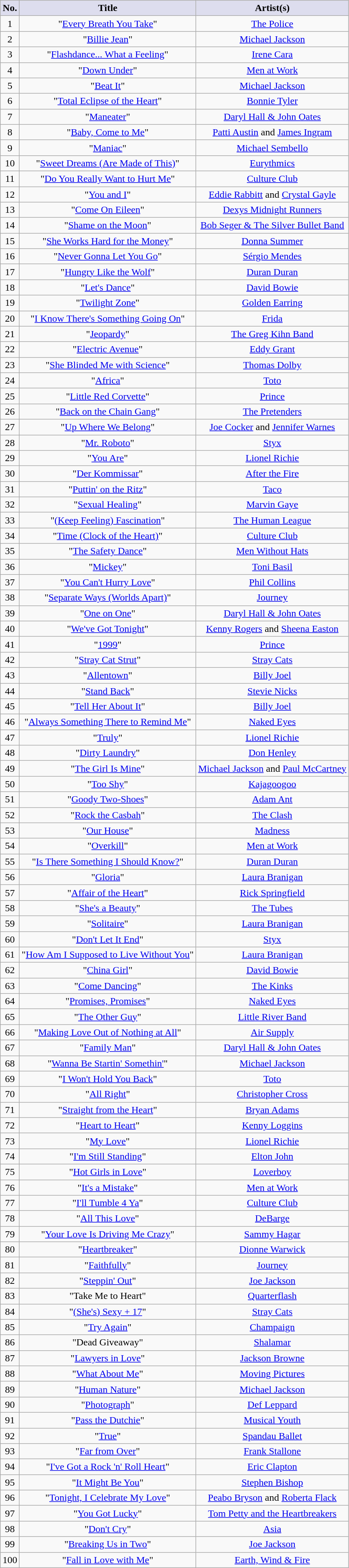<table class="wikitable sortable" style="text-align: center">
<tr>
<th scope="col" style="background:#dde;">No.</th>
<th scope="col" style="background:#dde;">Title</th>
<th scope="col" style="background:#dde;">Artist(s)</th>
</tr>
<tr>
<td>1</td>
<td>"<a href='#'>Every Breath You Take</a>"</td>
<td><a href='#'>The Police</a></td>
</tr>
<tr>
<td>2</td>
<td>"<a href='#'>Billie Jean</a>"</td>
<td><a href='#'>Michael Jackson</a></td>
</tr>
<tr>
<td>3</td>
<td>"<a href='#'>Flashdance... What a Feeling</a>"</td>
<td><a href='#'>Irene Cara</a></td>
</tr>
<tr>
<td>4</td>
<td>"<a href='#'>Down Under</a>"</td>
<td><a href='#'>Men at Work</a></td>
</tr>
<tr>
<td>5</td>
<td>"<a href='#'>Beat It</a>"</td>
<td><a href='#'>Michael Jackson</a></td>
</tr>
<tr>
<td>6</td>
<td>"<a href='#'>Total Eclipse of the Heart</a>"</td>
<td><a href='#'>Bonnie Tyler</a></td>
</tr>
<tr>
<td>7</td>
<td>"<a href='#'>Maneater</a>"</td>
<td><a href='#'>Daryl Hall & John Oates</a></td>
</tr>
<tr>
<td>8</td>
<td>"<a href='#'>Baby, Come to Me</a>"</td>
<td><a href='#'>Patti Austin</a> and <a href='#'>James Ingram</a></td>
</tr>
<tr>
<td>9</td>
<td>"<a href='#'>Maniac</a>"</td>
<td><a href='#'>Michael Sembello</a></td>
</tr>
<tr>
<td>10</td>
<td>"<a href='#'>Sweet Dreams (Are Made of This)</a>"</td>
<td><a href='#'>Eurythmics</a></td>
</tr>
<tr>
<td>11</td>
<td>"<a href='#'>Do You Really Want to Hurt Me</a>"</td>
<td><a href='#'>Culture Club</a></td>
</tr>
<tr>
<td>12</td>
<td>"<a href='#'>You and I</a>"</td>
<td><a href='#'>Eddie Rabbitt</a> and <a href='#'>Crystal Gayle</a></td>
</tr>
<tr>
<td>13</td>
<td>"<a href='#'>Come On Eileen</a>"</td>
<td><a href='#'>Dexys Midnight Runners</a></td>
</tr>
<tr>
<td>14</td>
<td>"<a href='#'>Shame on the Moon</a>"</td>
<td><a href='#'>Bob Seger & The Silver Bullet Band</a></td>
</tr>
<tr>
<td>15</td>
<td>"<a href='#'>She Works Hard for the Money</a>"</td>
<td><a href='#'>Donna Summer</a></td>
</tr>
<tr>
<td>16</td>
<td>"<a href='#'>Never Gonna Let You Go</a>"</td>
<td><a href='#'>Sérgio Mendes</a></td>
</tr>
<tr>
<td>17</td>
<td>"<a href='#'>Hungry Like the Wolf</a>"</td>
<td><a href='#'>Duran Duran</a></td>
</tr>
<tr>
<td>18</td>
<td>"<a href='#'>Let's Dance</a>"</td>
<td><a href='#'>David Bowie</a></td>
</tr>
<tr>
<td>19</td>
<td>"<a href='#'>Twilight Zone</a>"</td>
<td><a href='#'>Golden Earring</a></td>
</tr>
<tr>
<td>20</td>
<td>"<a href='#'>I Know There's Something Going On</a>"</td>
<td><a href='#'>Frida</a></td>
</tr>
<tr>
<td>21</td>
<td>"<a href='#'>Jeopardy</a>"</td>
<td><a href='#'>The Greg Kihn Band</a></td>
</tr>
<tr>
<td>22</td>
<td>"<a href='#'>Electric Avenue</a>"</td>
<td><a href='#'>Eddy Grant</a></td>
</tr>
<tr>
<td>23</td>
<td>"<a href='#'>She Blinded Me with Science</a>"</td>
<td><a href='#'>Thomas Dolby</a></td>
</tr>
<tr>
<td>24</td>
<td>"<a href='#'>Africa</a>"</td>
<td><a href='#'>Toto</a></td>
</tr>
<tr>
<td>25</td>
<td>"<a href='#'>Little Red Corvette</a>"</td>
<td><a href='#'>Prince</a></td>
</tr>
<tr>
<td>26</td>
<td>"<a href='#'>Back on the Chain Gang</a>"</td>
<td><a href='#'>The Pretenders</a></td>
</tr>
<tr>
<td>27</td>
<td>"<a href='#'>Up Where We Belong</a>"</td>
<td><a href='#'>Joe Cocker</a> and <a href='#'>Jennifer Warnes</a></td>
</tr>
<tr>
<td>28</td>
<td>"<a href='#'>Mr. Roboto</a>"</td>
<td><a href='#'>Styx</a></td>
</tr>
<tr>
<td>29</td>
<td>"<a href='#'>You Are</a>"</td>
<td><a href='#'>Lionel Richie</a></td>
</tr>
<tr>
<td>30</td>
<td>"<a href='#'>Der Kommissar</a>"</td>
<td><a href='#'>After the Fire</a></td>
</tr>
<tr>
<td>31</td>
<td>"<a href='#'>Puttin' on the Ritz</a>"</td>
<td><a href='#'>Taco</a></td>
</tr>
<tr>
<td>32</td>
<td>"<a href='#'>Sexual Healing</a>"</td>
<td><a href='#'>Marvin Gaye</a></td>
</tr>
<tr>
<td>33</td>
<td>"<a href='#'>(Keep Feeling) Fascination</a>"</td>
<td><a href='#'>The Human League</a></td>
</tr>
<tr>
<td>34</td>
<td>"<a href='#'>Time (Clock of the Heart)</a>"</td>
<td><a href='#'>Culture Club</a></td>
</tr>
<tr>
<td>35</td>
<td>"<a href='#'>The Safety Dance</a>"</td>
<td><a href='#'>Men Without Hats</a></td>
</tr>
<tr>
<td>36</td>
<td>"<a href='#'>Mickey</a>"</td>
<td><a href='#'>Toni Basil</a></td>
</tr>
<tr>
<td>37</td>
<td>"<a href='#'>You Can't Hurry Love</a>"</td>
<td><a href='#'>Phil Collins</a></td>
</tr>
<tr>
<td>38</td>
<td>"<a href='#'>Separate Ways (Worlds Apart)</a>"</td>
<td><a href='#'>Journey</a></td>
</tr>
<tr>
<td>39</td>
<td>"<a href='#'>One on One</a>"</td>
<td><a href='#'>Daryl Hall & John Oates</a></td>
</tr>
<tr>
<td>40</td>
<td>"<a href='#'>We've Got Tonight</a>"</td>
<td><a href='#'>Kenny Rogers</a> and <a href='#'>Sheena Easton</a></td>
</tr>
<tr>
<td>41</td>
<td>"<a href='#'>1999</a>"</td>
<td><a href='#'>Prince</a></td>
</tr>
<tr>
<td>42</td>
<td>"<a href='#'>Stray Cat Strut</a>"</td>
<td><a href='#'>Stray Cats</a></td>
</tr>
<tr>
<td>43</td>
<td>"<a href='#'>Allentown</a>"</td>
<td><a href='#'>Billy Joel</a></td>
</tr>
<tr>
<td>44</td>
<td>"<a href='#'>Stand Back</a>"</td>
<td><a href='#'>Stevie Nicks</a></td>
</tr>
<tr>
<td>45</td>
<td>"<a href='#'>Tell Her About It</a>"</td>
<td><a href='#'>Billy Joel</a></td>
</tr>
<tr>
<td>46</td>
<td>"<a href='#'>Always Something There to Remind Me</a>"</td>
<td><a href='#'>Naked Eyes</a></td>
</tr>
<tr>
<td>47</td>
<td>"<a href='#'>Truly</a>"</td>
<td><a href='#'>Lionel Richie</a></td>
</tr>
<tr>
<td>48</td>
<td>"<a href='#'>Dirty Laundry</a>"</td>
<td><a href='#'>Don Henley</a></td>
</tr>
<tr>
<td>49</td>
<td>"<a href='#'>The Girl Is Mine</a>"</td>
<td><a href='#'>Michael Jackson</a> and <a href='#'>Paul McCartney</a></td>
</tr>
<tr>
<td>50</td>
<td>"<a href='#'>Too Shy</a>"</td>
<td><a href='#'>Kajagoogoo</a></td>
</tr>
<tr>
<td>51</td>
<td>"<a href='#'>Goody Two-Shoes</a>"</td>
<td><a href='#'>Adam Ant</a></td>
</tr>
<tr>
<td>52</td>
<td>"<a href='#'>Rock the Casbah</a>"</td>
<td><a href='#'>The Clash</a></td>
</tr>
<tr>
<td>53</td>
<td>"<a href='#'>Our House</a>"</td>
<td><a href='#'>Madness</a></td>
</tr>
<tr>
<td>54</td>
<td>"<a href='#'>Overkill</a>"</td>
<td><a href='#'>Men at Work</a></td>
</tr>
<tr>
<td>55</td>
<td>"<a href='#'>Is There Something I Should Know?</a>"</td>
<td><a href='#'>Duran Duran</a></td>
</tr>
<tr>
<td>56</td>
<td>"<a href='#'>Gloria</a>"</td>
<td><a href='#'>Laura Branigan</a></td>
</tr>
<tr>
<td>57</td>
<td>"<a href='#'>Affair of the Heart</a>"</td>
<td><a href='#'>Rick Springfield</a></td>
</tr>
<tr>
<td>58</td>
<td>"<a href='#'>She's a Beauty</a>"</td>
<td><a href='#'>The Tubes</a></td>
</tr>
<tr>
<td>59</td>
<td>"<a href='#'>Solitaire</a>"</td>
<td><a href='#'>Laura Branigan</a></td>
</tr>
<tr>
<td>60</td>
<td>"<a href='#'>Don't Let It End</a>"</td>
<td><a href='#'>Styx</a></td>
</tr>
<tr>
<td>61</td>
<td>"<a href='#'>How Am I Supposed to Live Without You</a>"</td>
<td><a href='#'>Laura Branigan</a></td>
</tr>
<tr>
<td>62</td>
<td>"<a href='#'>China Girl</a>"</td>
<td><a href='#'>David Bowie</a></td>
</tr>
<tr>
<td>63</td>
<td>"<a href='#'>Come Dancing</a>"</td>
<td><a href='#'>The Kinks</a></td>
</tr>
<tr>
<td>64</td>
<td>"<a href='#'>Promises, Promises</a>"</td>
<td><a href='#'>Naked Eyes</a></td>
</tr>
<tr>
<td>65</td>
<td>"<a href='#'>The Other Guy</a>"</td>
<td><a href='#'>Little River Band</a></td>
</tr>
<tr>
<td>66</td>
<td>"<a href='#'>Making Love Out of Nothing at All</a>"</td>
<td><a href='#'>Air Supply</a></td>
</tr>
<tr>
<td>67</td>
<td>"<a href='#'>Family Man</a>"</td>
<td><a href='#'>Daryl Hall & John Oates</a></td>
</tr>
<tr>
<td>68</td>
<td>"<a href='#'>Wanna Be Startin' Somethin'</a>"</td>
<td><a href='#'>Michael Jackson</a></td>
</tr>
<tr>
<td>69</td>
<td>"<a href='#'>I Won't Hold You Back</a>"</td>
<td><a href='#'>Toto</a></td>
</tr>
<tr>
<td>70</td>
<td>"<a href='#'>All Right</a>"</td>
<td><a href='#'>Christopher Cross</a></td>
</tr>
<tr>
<td>71</td>
<td>"<a href='#'>Straight from the Heart</a>"</td>
<td><a href='#'>Bryan Adams</a></td>
</tr>
<tr>
<td>72</td>
<td>"<a href='#'>Heart to Heart</a>"</td>
<td><a href='#'>Kenny Loggins</a></td>
</tr>
<tr>
<td>73</td>
<td>"<a href='#'>My Love</a>"</td>
<td><a href='#'>Lionel Richie</a></td>
</tr>
<tr>
<td>74</td>
<td>"<a href='#'>I'm Still Standing</a>"</td>
<td><a href='#'>Elton John</a></td>
</tr>
<tr>
<td>75</td>
<td>"<a href='#'>Hot Girls in Love</a>"</td>
<td><a href='#'>Loverboy</a></td>
</tr>
<tr>
<td>76</td>
<td>"<a href='#'>It's a Mistake</a>"</td>
<td><a href='#'>Men at Work</a></td>
</tr>
<tr>
<td>77</td>
<td>"<a href='#'>I'll Tumble 4 Ya</a>"</td>
<td><a href='#'>Culture Club</a></td>
</tr>
<tr>
<td>78</td>
<td>"<a href='#'>All This Love</a>"</td>
<td><a href='#'>DeBarge</a></td>
</tr>
<tr>
<td>79</td>
<td>"<a href='#'>Your Love Is Driving Me Crazy</a>"</td>
<td><a href='#'>Sammy Hagar</a></td>
</tr>
<tr>
<td>80</td>
<td>"<a href='#'>Heartbreaker</a>"</td>
<td><a href='#'>Dionne Warwick</a></td>
</tr>
<tr>
<td>81</td>
<td>"<a href='#'>Faithfully</a>"</td>
<td><a href='#'>Journey</a></td>
</tr>
<tr>
<td>82</td>
<td>"<a href='#'>Steppin' Out</a>"</td>
<td><a href='#'>Joe Jackson</a></td>
</tr>
<tr>
<td>83</td>
<td>"Take Me to Heart"</td>
<td><a href='#'>Quarterflash</a></td>
</tr>
<tr>
<td>84</td>
<td>"<a href='#'>(She's) Sexy + 17</a>"</td>
<td><a href='#'>Stray Cats</a></td>
</tr>
<tr>
<td>85</td>
<td>"<a href='#'>Try Again</a>"</td>
<td><a href='#'>Champaign</a></td>
</tr>
<tr>
<td>86</td>
<td>"Dead Giveaway"</td>
<td><a href='#'>Shalamar</a></td>
</tr>
<tr>
<td>87</td>
<td>"<a href='#'>Lawyers in Love</a>"</td>
<td><a href='#'>Jackson Browne</a></td>
</tr>
<tr>
<td>88</td>
<td>"<a href='#'>What About Me</a>"</td>
<td><a href='#'>Moving Pictures</a></td>
</tr>
<tr>
<td>89</td>
<td>"<a href='#'>Human Nature</a>"</td>
<td><a href='#'>Michael Jackson</a></td>
</tr>
<tr>
<td>90</td>
<td>"<a href='#'>Photograph</a>"</td>
<td><a href='#'>Def Leppard</a></td>
</tr>
<tr>
<td>91</td>
<td>"<a href='#'>Pass the Dutchie</a>"</td>
<td><a href='#'>Musical Youth</a></td>
</tr>
<tr>
<td>92</td>
<td>"<a href='#'>True</a>"</td>
<td><a href='#'>Spandau Ballet</a></td>
</tr>
<tr>
<td>93</td>
<td>"<a href='#'>Far from Over</a>"</td>
<td><a href='#'>Frank Stallone</a></td>
</tr>
<tr>
<td>94</td>
<td>"<a href='#'>I've Got a Rock 'n' Roll Heart</a>"</td>
<td><a href='#'>Eric Clapton</a></td>
</tr>
<tr>
<td>95</td>
<td>"<a href='#'>It Might Be You</a>"</td>
<td><a href='#'>Stephen Bishop</a></td>
</tr>
<tr>
<td>96</td>
<td>"<a href='#'>Tonight, I Celebrate My Love</a>"</td>
<td><a href='#'>Peabo Bryson</a> and <a href='#'>Roberta Flack</a></td>
</tr>
<tr>
<td>97</td>
<td>"<a href='#'>You Got Lucky</a>"</td>
<td><a href='#'>Tom Petty and the Heartbreakers</a></td>
</tr>
<tr>
<td>98</td>
<td>"<a href='#'>Don't Cry</a>"</td>
<td><a href='#'>Asia</a></td>
</tr>
<tr>
<td>99</td>
<td>"<a href='#'>Breaking Us in Two</a>"</td>
<td><a href='#'>Joe Jackson</a></td>
</tr>
<tr>
<td>100</td>
<td>"<a href='#'>Fall in Love with Me</a>"</td>
<td><a href='#'>Earth, Wind & Fire</a></td>
</tr>
</table>
